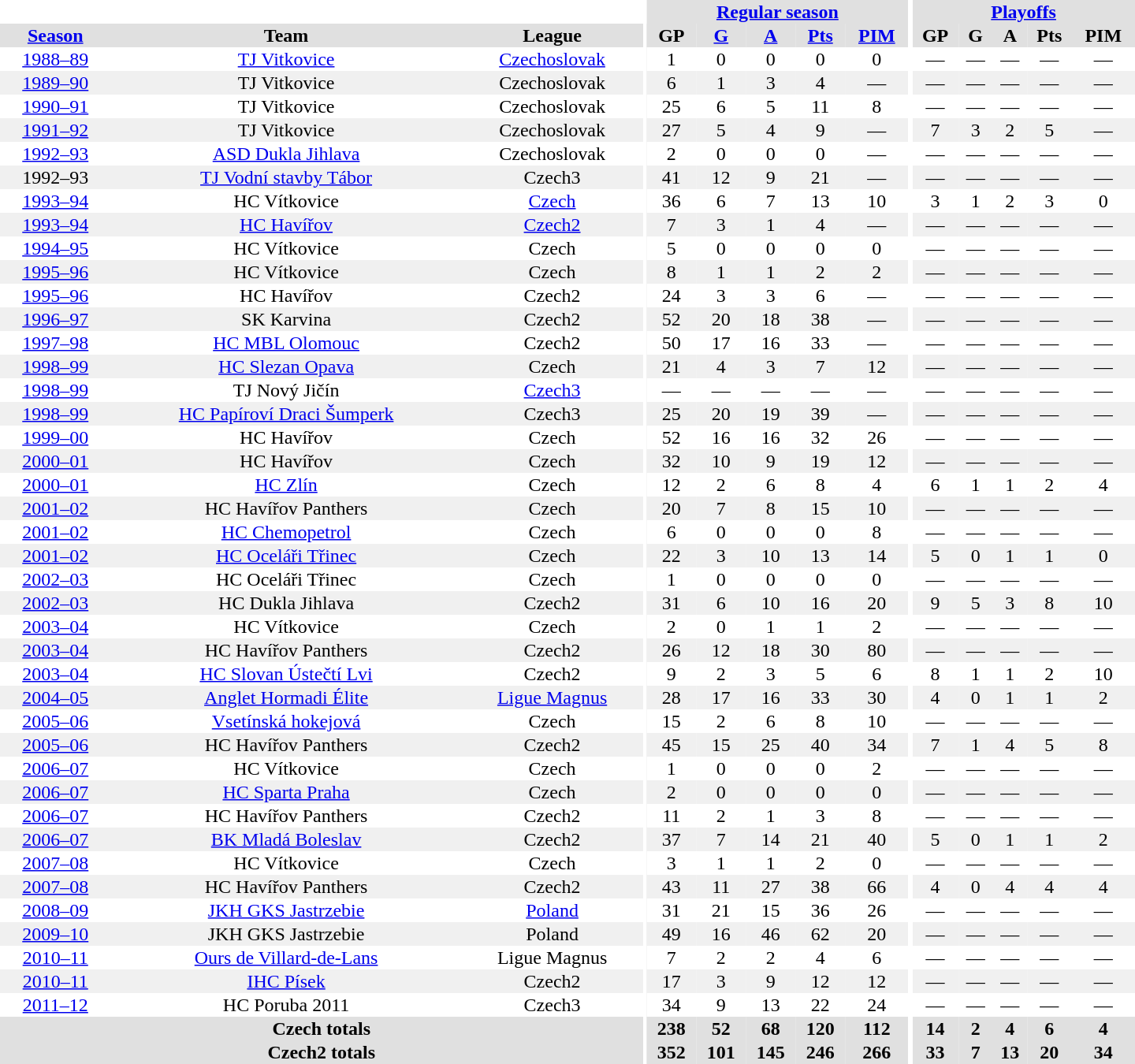<table border="0" cellpadding="1" cellspacing="0" style="text-align:center; width:60em">
<tr bgcolor="#e0e0e0">
<th colspan="3" bgcolor="#ffffff"></th>
<th rowspan="99" bgcolor="#ffffff"></th>
<th colspan="5"><a href='#'>Regular season</a></th>
<th rowspan="99" bgcolor="#ffffff"></th>
<th colspan="5"><a href='#'>Playoffs</a></th>
</tr>
<tr bgcolor="#e0e0e0">
<th><a href='#'>Season</a></th>
<th>Team</th>
<th>League</th>
<th>GP</th>
<th><a href='#'>G</a></th>
<th><a href='#'>A</a></th>
<th><a href='#'>Pts</a></th>
<th><a href='#'>PIM</a></th>
<th>GP</th>
<th>G</th>
<th>A</th>
<th>Pts</th>
<th>PIM</th>
</tr>
<tr>
<td><a href='#'>1988–89</a></td>
<td><a href='#'>TJ Vitkovice</a></td>
<td><a href='#'>Czechoslovak</a></td>
<td>1</td>
<td>0</td>
<td>0</td>
<td>0</td>
<td>0</td>
<td>—</td>
<td>—</td>
<td>—</td>
<td>—</td>
<td>—</td>
</tr>
<tr bgcolor="#f0f0f0">
<td><a href='#'>1989–90</a></td>
<td>TJ Vitkovice</td>
<td>Czechoslovak</td>
<td>6</td>
<td>1</td>
<td>3</td>
<td>4</td>
<td>—</td>
<td>—</td>
<td>—</td>
<td>—</td>
<td>—</td>
<td>—</td>
</tr>
<tr>
<td><a href='#'>1990–91</a></td>
<td>TJ Vitkovice</td>
<td>Czechoslovak</td>
<td>25</td>
<td>6</td>
<td>5</td>
<td>11</td>
<td>8</td>
<td>—</td>
<td>—</td>
<td>—</td>
<td>—</td>
<td>—</td>
</tr>
<tr bgcolor="#f0f0f0">
<td><a href='#'>1991–92</a></td>
<td>TJ Vitkovice</td>
<td>Czechoslovak</td>
<td>27</td>
<td>5</td>
<td>4</td>
<td>9</td>
<td>—</td>
<td>7</td>
<td>3</td>
<td>2</td>
<td>5</td>
<td>—</td>
</tr>
<tr>
<td><a href='#'>1992–93</a></td>
<td><a href='#'>ASD Dukla Jihlava</a></td>
<td>Czechoslovak</td>
<td>2</td>
<td>0</td>
<td>0</td>
<td>0</td>
<td>—</td>
<td>—</td>
<td>—</td>
<td>—</td>
<td>—</td>
<td>—</td>
</tr>
<tr bgcolor="#f0f0f0">
<td>1992–93</td>
<td><a href='#'>TJ Vodní stavby Tábor</a></td>
<td>Czech3</td>
<td>41</td>
<td>12</td>
<td>9</td>
<td>21</td>
<td>—</td>
<td>—</td>
<td>—</td>
<td>—</td>
<td>—</td>
<td>—</td>
</tr>
<tr>
<td><a href='#'>1993–94</a></td>
<td>HC Vítkovice</td>
<td><a href='#'>Czech</a></td>
<td>36</td>
<td>6</td>
<td>7</td>
<td>13</td>
<td>10</td>
<td>3</td>
<td>1</td>
<td>2</td>
<td>3</td>
<td>0</td>
</tr>
<tr bgcolor="#f0f0f0">
<td><a href='#'>1993–94</a></td>
<td><a href='#'>HC Havířov</a></td>
<td><a href='#'>Czech2</a></td>
<td>7</td>
<td>3</td>
<td>1</td>
<td>4</td>
<td>—</td>
<td>—</td>
<td>—</td>
<td>—</td>
<td>—</td>
<td>—</td>
</tr>
<tr>
<td><a href='#'>1994–95</a></td>
<td>HC Vítkovice</td>
<td>Czech</td>
<td>5</td>
<td>0</td>
<td>0</td>
<td>0</td>
<td>0</td>
<td>—</td>
<td>—</td>
<td>—</td>
<td>—</td>
<td>—</td>
</tr>
<tr bgcolor="#f0f0f0">
<td><a href='#'>1995–96</a></td>
<td>HC Vítkovice</td>
<td>Czech</td>
<td>8</td>
<td>1</td>
<td>1</td>
<td>2</td>
<td>2</td>
<td>—</td>
<td>—</td>
<td>—</td>
<td>—</td>
<td>—</td>
</tr>
<tr>
<td><a href='#'>1995–96</a></td>
<td>HC Havířov</td>
<td>Czech2</td>
<td>24</td>
<td>3</td>
<td>3</td>
<td>6</td>
<td>—</td>
<td>—</td>
<td>—</td>
<td>—</td>
<td>—</td>
<td>—</td>
</tr>
<tr bgcolor="#f0f0f0">
<td><a href='#'>1996–97</a></td>
<td>SK Karvina</td>
<td>Czech2</td>
<td>52</td>
<td>20</td>
<td>18</td>
<td>38</td>
<td>—</td>
<td>—</td>
<td>—</td>
<td>—</td>
<td>—</td>
<td>—</td>
</tr>
<tr>
<td><a href='#'>1997–98</a></td>
<td><a href='#'>HC MBL Olomouc</a></td>
<td>Czech2</td>
<td>50</td>
<td>17</td>
<td>16</td>
<td>33</td>
<td>—</td>
<td>—</td>
<td>—</td>
<td>—</td>
<td>—</td>
<td>—</td>
</tr>
<tr bgcolor="#f0f0f0">
<td><a href='#'>1998–99</a></td>
<td><a href='#'>HC Slezan Opava</a></td>
<td>Czech</td>
<td>21</td>
<td>4</td>
<td>3</td>
<td>7</td>
<td>12</td>
<td>—</td>
<td>—</td>
<td>—</td>
<td>—</td>
<td>—</td>
</tr>
<tr>
<td><a href='#'>1998–99</a></td>
<td>TJ Nový Jičín</td>
<td><a href='#'>Czech3</a></td>
<td>—</td>
<td>—</td>
<td>—</td>
<td>—</td>
<td>—</td>
<td>—</td>
<td>—</td>
<td>—</td>
<td>—</td>
<td>—</td>
</tr>
<tr bgcolor="#f0f0f0">
<td><a href='#'>1998–99</a></td>
<td><a href='#'>HC Papíroví Draci Šumperk</a></td>
<td>Czech3</td>
<td>25</td>
<td>20</td>
<td>19</td>
<td>39</td>
<td>—</td>
<td>—</td>
<td>—</td>
<td>—</td>
<td>—</td>
<td>—</td>
</tr>
<tr>
<td><a href='#'>1999–00</a></td>
<td>HC Havířov</td>
<td>Czech</td>
<td>52</td>
<td>16</td>
<td>16</td>
<td>32</td>
<td>26</td>
<td>—</td>
<td>—</td>
<td>—</td>
<td>—</td>
<td>—</td>
</tr>
<tr bgcolor="#f0f0f0">
<td><a href='#'>2000–01</a></td>
<td>HC Havířov</td>
<td>Czech</td>
<td>32</td>
<td>10</td>
<td>9</td>
<td>19</td>
<td>12</td>
<td>—</td>
<td>—</td>
<td>—</td>
<td>—</td>
<td>—</td>
</tr>
<tr>
<td><a href='#'>2000–01</a></td>
<td><a href='#'>HC Zlín</a></td>
<td>Czech</td>
<td>12</td>
<td>2</td>
<td>6</td>
<td>8</td>
<td>4</td>
<td>6</td>
<td>1</td>
<td>1</td>
<td>2</td>
<td>4</td>
</tr>
<tr bgcolor="#f0f0f0">
<td><a href='#'>2001–02</a></td>
<td>HC Havířov Panthers</td>
<td>Czech</td>
<td>20</td>
<td>7</td>
<td>8</td>
<td>15</td>
<td>10</td>
<td>—</td>
<td>—</td>
<td>—</td>
<td>—</td>
<td>—</td>
</tr>
<tr>
<td><a href='#'>2001–02</a></td>
<td><a href='#'>HC Chemopetrol</a></td>
<td>Czech</td>
<td>6</td>
<td>0</td>
<td>0</td>
<td>0</td>
<td>8</td>
<td>—</td>
<td>—</td>
<td>—</td>
<td>—</td>
<td>—</td>
</tr>
<tr bgcolor="#f0f0f0">
<td><a href='#'>2001–02</a></td>
<td><a href='#'>HC Oceláři Třinec</a></td>
<td>Czech</td>
<td>22</td>
<td>3</td>
<td>10</td>
<td>13</td>
<td>14</td>
<td>5</td>
<td>0</td>
<td>1</td>
<td>1</td>
<td>0</td>
</tr>
<tr>
<td><a href='#'>2002–03</a></td>
<td>HC Oceláři Třinec</td>
<td>Czech</td>
<td>1</td>
<td>0</td>
<td>0</td>
<td>0</td>
<td>0</td>
<td>—</td>
<td>—</td>
<td>—</td>
<td>—</td>
<td>—</td>
</tr>
<tr bgcolor="#f0f0f0">
<td><a href='#'>2002–03</a></td>
<td>HC Dukla Jihlava</td>
<td>Czech2</td>
<td>31</td>
<td>6</td>
<td>10</td>
<td>16</td>
<td>20</td>
<td>9</td>
<td>5</td>
<td>3</td>
<td>8</td>
<td>10</td>
</tr>
<tr>
<td><a href='#'>2003–04</a></td>
<td>HC Vítkovice</td>
<td>Czech</td>
<td>2</td>
<td>0</td>
<td>1</td>
<td>1</td>
<td>2</td>
<td>—</td>
<td>—</td>
<td>—</td>
<td>—</td>
<td>—</td>
</tr>
<tr bgcolor="#f0f0f0">
<td><a href='#'>2003–04</a></td>
<td>HC Havířov Panthers</td>
<td>Czech2</td>
<td>26</td>
<td>12</td>
<td>18</td>
<td>30</td>
<td>80</td>
<td>—</td>
<td>—</td>
<td>—</td>
<td>—</td>
<td>—</td>
</tr>
<tr>
<td><a href='#'>2003–04</a></td>
<td><a href='#'>HC Slovan Ústečtí Lvi</a></td>
<td>Czech2</td>
<td>9</td>
<td>2</td>
<td>3</td>
<td>5</td>
<td>6</td>
<td>8</td>
<td>1</td>
<td>1</td>
<td>2</td>
<td>10</td>
</tr>
<tr bgcolor="#f0f0f0">
<td><a href='#'>2004–05</a></td>
<td><a href='#'>Anglet Hormadi Élite</a></td>
<td><a href='#'>Ligue Magnus</a></td>
<td>28</td>
<td>17</td>
<td>16</td>
<td>33</td>
<td>30</td>
<td>4</td>
<td>0</td>
<td>1</td>
<td>1</td>
<td>2</td>
</tr>
<tr>
<td><a href='#'>2005–06</a></td>
<td><a href='#'>Vsetínská hokejová</a></td>
<td>Czech</td>
<td>15</td>
<td>2</td>
<td>6</td>
<td>8</td>
<td>10</td>
<td>—</td>
<td>—</td>
<td>—</td>
<td>—</td>
<td>—</td>
</tr>
<tr bgcolor="#f0f0f0">
<td><a href='#'>2005–06</a></td>
<td>HC Havířov Panthers</td>
<td>Czech2</td>
<td>45</td>
<td>15</td>
<td>25</td>
<td>40</td>
<td>34</td>
<td>7</td>
<td>1</td>
<td>4</td>
<td>5</td>
<td>8</td>
</tr>
<tr>
<td><a href='#'>2006–07</a></td>
<td>HC Vítkovice</td>
<td>Czech</td>
<td>1</td>
<td>0</td>
<td>0</td>
<td>0</td>
<td>2</td>
<td>—</td>
<td>—</td>
<td>—</td>
<td>—</td>
<td>—</td>
</tr>
<tr bgcolor="#f0f0f0">
<td><a href='#'>2006–07</a></td>
<td><a href='#'>HC Sparta Praha</a></td>
<td>Czech</td>
<td>2</td>
<td>0</td>
<td>0</td>
<td>0</td>
<td>0</td>
<td>—</td>
<td>—</td>
<td>—</td>
<td>—</td>
<td>—</td>
</tr>
<tr>
<td><a href='#'>2006–07</a></td>
<td>HC Havířov Panthers</td>
<td>Czech2</td>
<td>11</td>
<td>2</td>
<td>1</td>
<td>3</td>
<td>8</td>
<td>—</td>
<td>—</td>
<td>—</td>
<td>—</td>
<td>—</td>
</tr>
<tr bgcolor="#f0f0f0">
<td><a href='#'>2006–07</a></td>
<td><a href='#'>BK Mladá Boleslav</a></td>
<td>Czech2</td>
<td>37</td>
<td>7</td>
<td>14</td>
<td>21</td>
<td>40</td>
<td>5</td>
<td>0</td>
<td>1</td>
<td>1</td>
<td>2</td>
</tr>
<tr>
<td><a href='#'>2007–08</a></td>
<td>HC Vítkovice</td>
<td>Czech</td>
<td>3</td>
<td>1</td>
<td>1</td>
<td>2</td>
<td>0</td>
<td>—</td>
<td>—</td>
<td>—</td>
<td>—</td>
<td>—</td>
</tr>
<tr bgcolor="#f0f0f0">
<td><a href='#'>2007–08</a></td>
<td>HC Havířov Panthers</td>
<td>Czech2</td>
<td>43</td>
<td>11</td>
<td>27</td>
<td>38</td>
<td>66</td>
<td>4</td>
<td>0</td>
<td>4</td>
<td>4</td>
<td>4</td>
</tr>
<tr>
<td><a href='#'>2008–09</a></td>
<td><a href='#'>JKH GKS Jastrzebie</a></td>
<td><a href='#'>Poland</a></td>
<td>31</td>
<td>21</td>
<td>15</td>
<td>36</td>
<td>26</td>
<td>—</td>
<td>—</td>
<td>—</td>
<td>—</td>
<td>—</td>
</tr>
<tr bgcolor="#f0f0f0">
<td><a href='#'>2009–10</a></td>
<td>JKH GKS Jastrzebie</td>
<td>Poland</td>
<td>49</td>
<td>16</td>
<td>46</td>
<td>62</td>
<td>20</td>
<td>—</td>
<td>—</td>
<td>—</td>
<td>—</td>
<td>—</td>
</tr>
<tr>
<td><a href='#'>2010–11</a></td>
<td><a href='#'>Ours de Villard-de-Lans</a></td>
<td>Ligue Magnus</td>
<td>7</td>
<td>2</td>
<td>2</td>
<td>4</td>
<td>6</td>
<td>—</td>
<td>—</td>
<td>—</td>
<td>—</td>
<td>—</td>
</tr>
<tr bgcolor="#f0f0f0">
<td><a href='#'>2010–11</a></td>
<td><a href='#'>IHC Písek</a></td>
<td>Czech2</td>
<td>17</td>
<td>3</td>
<td>9</td>
<td>12</td>
<td>12</td>
<td>—</td>
<td>—</td>
<td>—</td>
<td>—</td>
<td>—</td>
</tr>
<tr>
<td><a href='#'>2011–12</a></td>
<td>HC Poruba 2011</td>
<td>Czech3</td>
<td>34</td>
<td>9</td>
<td>13</td>
<td>22</td>
<td>24</td>
<td>—</td>
<td>—</td>
<td>—</td>
<td>—</td>
<td>—</td>
</tr>
<tr>
</tr>
<tr ALIGN="center" bgcolor="#e0e0e0">
<th colspan="3">Czech totals</th>
<th ALIGN="center">238</th>
<th ALIGN="center">52</th>
<th ALIGN="center">68</th>
<th ALIGN="center">120</th>
<th ALIGN="center">112</th>
<th ALIGN="center">14</th>
<th ALIGN="center">2</th>
<th ALIGN="center">4</th>
<th ALIGN="center">6</th>
<th ALIGN="center">4</th>
</tr>
<tr>
</tr>
<tr ALIGN="center" bgcolor="#e0e0e0">
<th colspan="3">Czech2 totals</th>
<th ALIGN="center">352</th>
<th ALIGN="center">101</th>
<th ALIGN="center">145</th>
<th ALIGN="center">246</th>
<th ALIGN="center">266</th>
<th ALIGN="center">33</th>
<th ALIGN="center">7</th>
<th ALIGN="center">13</th>
<th ALIGN="center">20</th>
<th ALIGN="center">34</th>
</tr>
</table>
